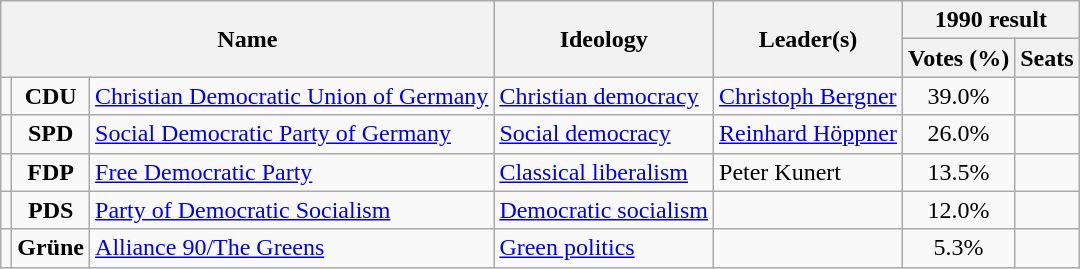<table class="wikitable">
<tr>
<th rowspan=2 colspan=3>Name</th>
<th rowspan=2>Ideology</th>
<th rowspan=2>Leader(s)</th>
<th colspan=2>1990 result</th>
</tr>
<tr>
<th>Votes (%)</th>
<th>Seats</th>
</tr>
<tr>
<td bgcolor=></td>
<td align=center><strong>CDU</strong></td>
<td><a href='#'>Christian Democratic Union of Germany</a><br></td>
<td><a href='#'>Christian democracy</a></td>
<td><a href='#'>Christoph Bergner</a></td>
<td align=center>39.0%</td>
<td></td>
</tr>
<tr>
<td bgcolor=></td>
<td align=center><strong>SPD</strong></td>
<td><a href='#'>Social Democratic Party of Germany</a><br></td>
<td><a href='#'>Social democracy</a></td>
<td><a href='#'>Reinhard Höppner</a></td>
<td align=center>26.0%</td>
<td></td>
</tr>
<tr>
<td bgcolor=></td>
<td align=center><strong>FDP</strong></td>
<td><a href='#'>Free Democratic Party</a><br></td>
<td><a href='#'>Classical liberalism</a></td>
<td>Peter Kunert</td>
<td align=center>13.5%</td>
<td></td>
</tr>
<tr>
<td bgcolor=></td>
<td align=center><strong>PDS</strong></td>
<td><a href='#'>Party of Democratic Socialism</a><br></td>
<td><a href='#'>Democratic socialism</a></td>
<td></td>
<td align=center>12.0%</td>
<td></td>
</tr>
<tr>
<td bgcolor=></td>
<td align=center><strong>Grüne</strong></td>
<td><a href='#'>Alliance 90/The Greens</a><br></td>
<td><a href='#'>Green politics</a></td>
<td></td>
<td align=center>5.3%</td>
<td></td>
</tr>
</table>
